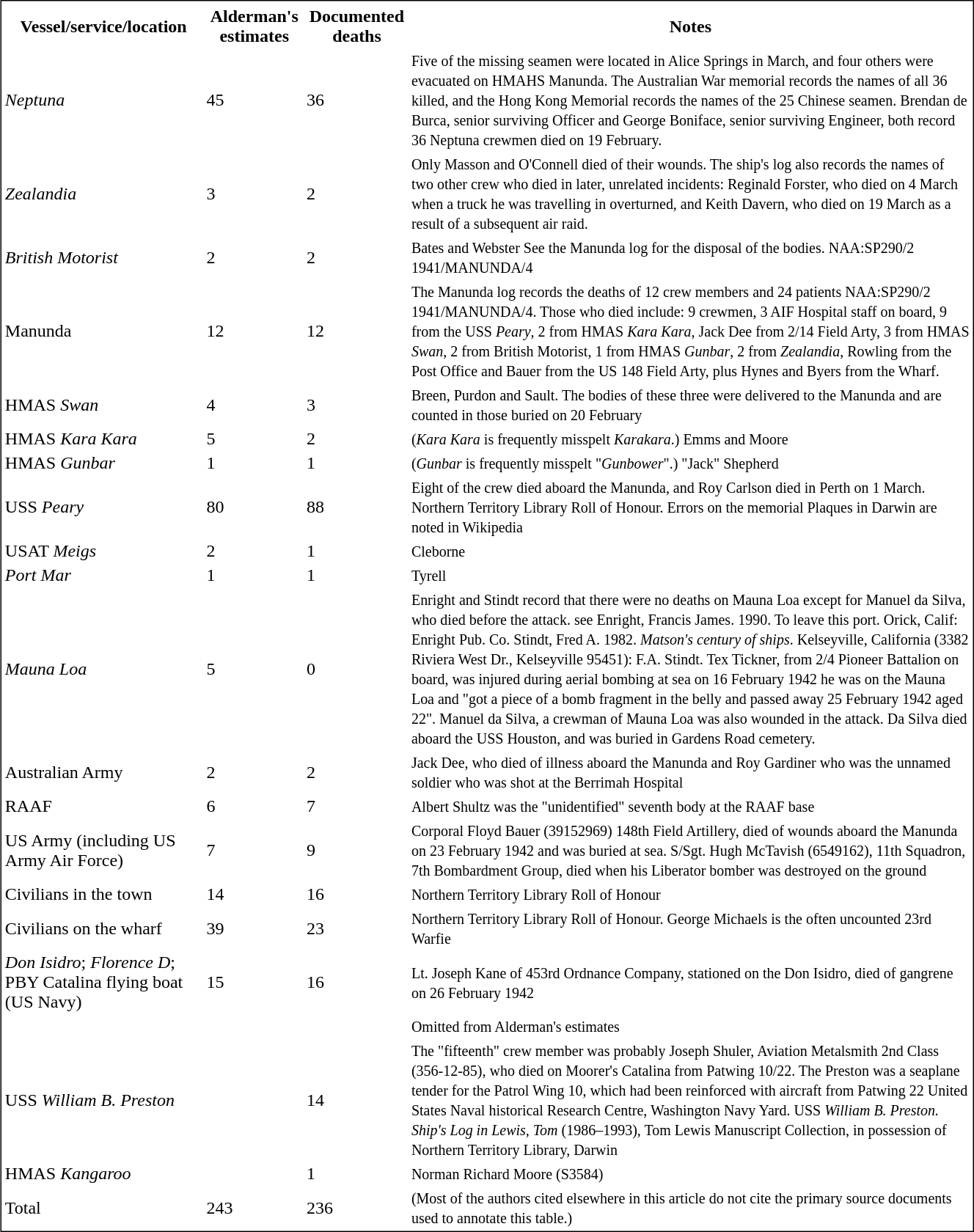<table style="float:right; width:70%; border: 1px solid black; border-spacing: 1; margin: 1em auto;">
<tr>
</tr>
<tr>
<th>Vessel/service/location</th>
<th>Alderman's estimates</th>
<th>Documented deaths</th>
<th>Notes</th>
</tr>
<tr>
<td><em>Neptuna</em></td>
<td>45</td>
<td>36</td>
<td><small> Five of the missing seamen were located in Alice Springs in March, and four others were evacuated on HMAHS Manunda. The Australian War memorial records the names of all 36 killed, and the Hong Kong Memorial records the names of the 25 Chinese seamen. Brendan de Burca, senior surviving Officer and George Boniface, senior surviving Engineer, both record 36 Neptuna crewmen died on 19 February.</small></td>
</tr>
<tr>
<td><em>Zealandia</em></td>
<td>3</td>
<td>2</td>
<td><small>Only Masson and O'Connell died of their wounds. The ship's log also records the names of two other crew who died in later, unrelated incidents: Reginald Forster, who died on 4 March when a truck he was travelling in overturned, and Keith Davern, who died on 19 March as a result of a subsequent air raid.</small></td>
</tr>
<tr>
<td><em>British Motorist</em></td>
<td>2</td>
<td>2</td>
<td><small>Bates and Webster See the Manunda log for the disposal of the bodies. NAA:SP290/2 1941/MANUNDA/4</small></td>
</tr>
<tr>
<td>Manunda</td>
<td>12</td>
<td>12</td>
<td><small>The Manunda log records the deaths of 12 crew members and 24 patients NAA:SP290/2 1941/MANUNDA/4. Those who died include: 9 crewmen, 3 AIF Hospital staff on board, 9 from the USS <em>Peary</em>, 2 from HMAS <em>Kara Kara</em>, Jack Dee from 2/14 Field Arty, 3 from HMAS <em>Swan</em>, 2 from British Motorist, 1 from HMAS <em>Gunbar</em>, 2 from <em>Zealandia</em>, Rowling from the Post Office and Bauer from the US 148 Field Arty, plus Hynes and Byers from the Wharf.</small></td>
</tr>
<tr>
<td>HMAS <em>Swan</em></td>
<td>4</td>
<td>3</td>
<td><small>Breen, Purdon and Sault. The bodies of these three were delivered to the Manunda and are counted in those buried on 20 February</small></td>
</tr>
<tr>
<td>HMAS <em>Kara Kara</em></td>
<td>5</td>
<td>2</td>
<td><small>(<em>Kara Kara</em> is frequently misspelt  <em>Karakara</em>.) Emms and Moore</small></td>
</tr>
<tr>
<td>HMAS <em>Gunbar</em></td>
<td>1</td>
<td>1</td>
<td><small>(<em>Gunbar</em> is frequently misspelt "<em>Gunbower</em>".) "Jack" Shepherd</small></td>
</tr>
<tr>
<td>USS <em>Peary</em></td>
<td>80</td>
<td>88</td>
<td><small>Eight of the crew died aboard the Manunda, and Roy Carlson died in Perth on 1 March. Northern Territory Library Roll of Honour. Errors on the memorial Plaques in Darwin are noted in Wikipedia</small></td>
</tr>
<tr>
<td>USAT <em>Meigs</em></td>
<td>2</td>
<td>1</td>
<td><small>Cleborne</small></td>
</tr>
<tr>
<td><em>Port Mar</em></td>
<td>1</td>
<td>1</td>
<td><small>Tyrell</small></td>
</tr>
<tr>
<td><em>Mauna Loa</em></td>
<td>5</td>
<td>0</td>
<td><small>Enright and Stindt record that there were no deaths on Mauna Loa except for Manuel da Silva, who died before the attack. see Enright, Francis James. 1990. To leave this port. Orick, Calif: Enright Pub. Co. Stindt, Fred A. 1982. <em>Matson's century of ships</em>. Kelseyville, California (3382 Riviera West Dr., Kelseyville 95451): F.A. Stindt. Tex Tickner, from 2/4 Pioneer Battalion on board, was injured during aerial bombing at sea on 16 February 1942 he was on the Mauna Loa and "got a piece of a bomb fragment in the belly and passed away 25 February 1942 aged 22". Manuel da Silva, a crewman of Mauna Loa was also wounded in the attack. Da Silva died aboard the USS Houston, and was buried in Gardens Road cemetery.</small></td>
</tr>
<tr>
<td>Australian Army</td>
<td>2</td>
<td>2</td>
<td><small> Jack Dee, who died of illness aboard the Manunda and Roy Gardiner who was the unnamed soldier who was shot at the Berrimah Hospital</small></td>
</tr>
<tr>
<td>RAAF</td>
<td>6</td>
<td>7</td>
<td><small>Albert Shultz was the "unidentified" seventh body at the RAAF base</small></td>
</tr>
<tr>
<td>US Army (including US Army Air Force)</td>
<td>7</td>
<td>9</td>
<td><small> Corporal Floyd Bauer (39152969) 148th Field Artillery, died of wounds aboard the Manunda on 23 February 1942 and was buried at sea. S/Sgt. Hugh McTavish (6549162), 11th Squadron, 7th Bombardment Group, died when his Liberator bomber was destroyed on the ground</small></td>
</tr>
<tr>
<td>Civilians in the town</td>
<td>14</td>
<td>16</td>
<td><small> Northern Territory Library Roll of Honour</small></td>
</tr>
<tr>
<td>Civilians on the wharf</td>
<td>39</td>
<td>23</td>
<td><small> Northern Territory Library Roll of Honour. George Michaels is the often uncounted 23rd Warfie</small></td>
</tr>
<tr>
<td><em>Don Isidro</em>; <em>Florence D</em>; PBY Catalina flying boat (US Navy)</td>
<td>15</td>
<td>16</td>
<td><small>Lt. Joseph Kane of 453rd Ordnance Company, stationed on the Don Isidro, died of gangrene on 26 February 1942</small></td>
</tr>
<tr>
<td></td>
<td></td>
<td></td>
<td><small>Omitted from Alderman's estimates</small></td>
</tr>
<tr>
<td>USS <em>William B. Preston</em></td>
<td></td>
<td>14</td>
<td><small>The "fifteenth" crew member was probably Joseph Shuler, Aviation Metalsmith 2nd Class (356-12-85), who died on Moorer's Catalina from Patwing 10/22. The Preston was a seaplane tender for the Patrol Wing 10, which had been reinforced with aircraft from Patwing 22 United States Naval historical Research Centre, Washington Navy Yard. USS <em>William B. Preston. Ship's Log in Lewis, Tom</em> (1986–1993), Tom Lewis Manuscript Collection, in possession of Northern Territory Library, Darwin</small></td>
</tr>
<tr>
<td>HMAS <em>Kangaroo</em></td>
<td></td>
<td>1</td>
<td><small>Norman Richard Moore (S3584)</small></td>
</tr>
<tr>
<td>Total</td>
<td>243</td>
<td>236</td>
<td><small>(Most of the authors cited elsewhere in this article do not cite the primary source documents used to annotate this table.)</small></td>
</tr>
</table>
